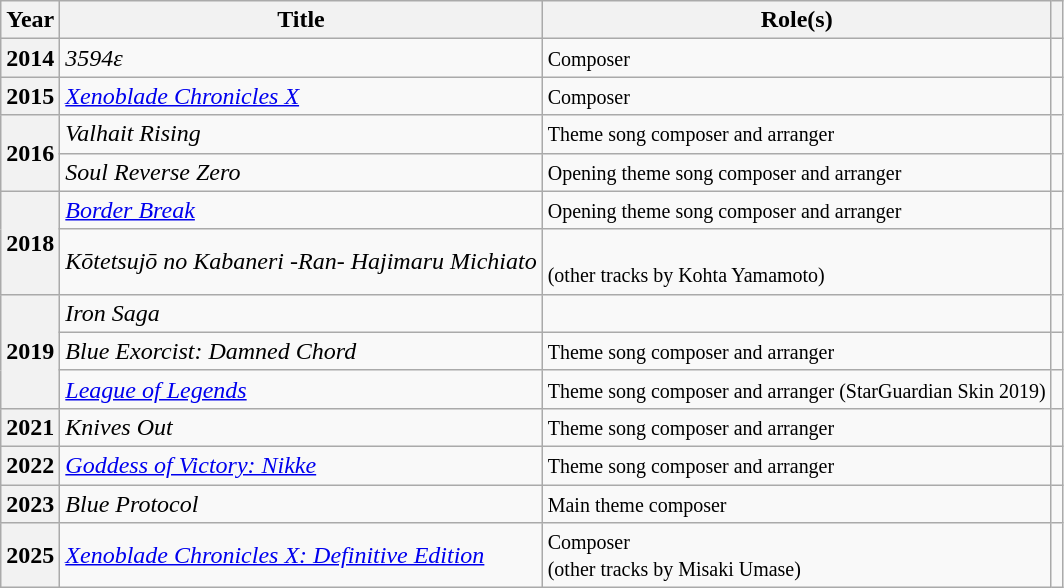<table class="wikitable sortable">
<tr>
<th>Year</th>
<th>Title</th>
<th class="unsortable">Role(s)</th>
<th class="unsortable"></th>
</tr>
<tr>
<th>2014</th>
<td><em>3594ε</em></td>
<td><small>Composer</small></td>
<td></td>
</tr>
<tr>
<th>2015</th>
<td><em><a href='#'>Xenoblade Chronicles X</a></em></td>
<td><small>Composer</small></td>
<td></td>
</tr>
<tr>
<th rowspan="2">2016</th>
<td><em>Valhait Rising</em></td>
<td><small>Theme song composer and arranger</small></td>
<td></td>
</tr>
<tr>
<td><em>Soul Reverse Zero</em></td>
<td><small>Opening theme song composer and arranger</small></td>
<td></td>
</tr>
<tr>
<th rowspan="2">2018</th>
<td><em><a href='#'>Border Break</a></em></td>
<td><small>Opening theme song composer and arranger</small></td>
<td></td>
</tr>
<tr>
<td><em>Kōtetsujō no Kabaneri -Ran- Hajimaru Michiato</em></td>
<td><small><br> (other tracks by Kohta Yamamoto)</small></td>
<td></td>
</tr>
<tr>
<th rowspan="3">2019</th>
<td><em>Iron Saga</em></td>
<td><small></small></td>
<td></td>
</tr>
<tr>
<td><em>Blue Exorcist: Damned Chord</em></td>
<td><small>Theme song composer and arranger</small></td>
<td></td>
</tr>
<tr>
<td><em><a href='#'>League of Legends</a></em></td>
<td><small>Theme song composer and arranger (StarGuardian Skin 2019)</small></td>
<td></td>
</tr>
<tr>
<th>2021</th>
<td><em>Knives Out</em></td>
<td><small>Theme song composer and arranger</small></td>
<td></td>
</tr>
<tr>
<th>2022</th>
<td><em><a href='#'>Goddess of Victory: Nikke</a></em></td>
<td><small>Theme song composer and arranger</small></td>
<td></td>
</tr>
<tr>
<th>2023</th>
<td><em>Blue Protocol</em></td>
<td><small>Main theme composer</small></td>
<td></td>
</tr>
<tr>
<th>2025</th>
<td><em><a href='#'>Xenoblade Chronicles X: Definitive Edition</a></em></td>
<td><small>Composer<br> (other tracks by Misaki Umase)</small></td>
<td></td>
</tr>
</table>
